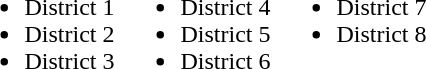<table border="0">
<tr>
<td valign="top"><br><ul><li>District 1</li><li>District 2</li><li>District 3</li></ul></td>
<td valign="top"><br><ul><li>District 4</li><li>District 5</li><li>District 6</li></ul></td>
<td valign="top"><br><ul><li>District 7</li><li>District 8</li></ul></td>
</tr>
</table>
